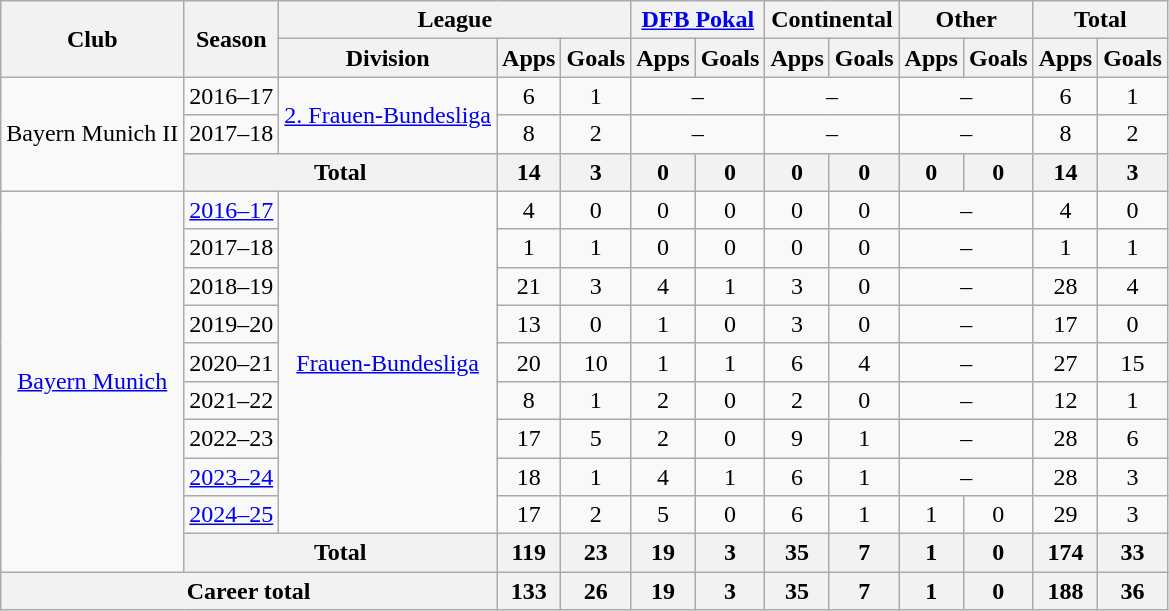<table class="wikitable" style="text-align:center">
<tr>
<th rowspan="2">Club</th>
<th rowspan="2">Season</th>
<th colspan="3">League</th>
<th colspan="2"><a href='#'>DFB Pokal</a></th>
<th colspan="2">Continental</th>
<th colspan="2">Other</th>
<th colspan="2">Total</th>
</tr>
<tr>
<th>Division</th>
<th>Apps</th>
<th>Goals</th>
<th>Apps</th>
<th>Goals</th>
<th>Apps</th>
<th>Goals</th>
<th>Apps</th>
<th>Goals</th>
<th>Apps</th>
<th>Goals</th>
</tr>
<tr>
<td rowspan="3">Bayern Munich II</td>
<td>2016–17</td>
<td rowspan="2"><a href='#'>2. Frauen-Bundesliga</a></td>
<td>6</td>
<td>1</td>
<td colspan="2">–</td>
<td colspan="2">–</td>
<td colspan="2">–</td>
<td>6</td>
<td>1</td>
</tr>
<tr>
<td>2017–18</td>
<td>8</td>
<td>2</td>
<td colspan="2">–</td>
<td colspan="2">–</td>
<td colspan="2">–</td>
<td>8</td>
<td>2</td>
</tr>
<tr>
<th colspan="2">Total</th>
<th>14</th>
<th>3</th>
<th>0</th>
<th>0</th>
<th>0</th>
<th>0</th>
<th>0</th>
<th>0</th>
<th>14</th>
<th>3</th>
</tr>
<tr>
<td rowspan="10"><a href='#'>Bayern Munich</a></td>
<td 2016–17><a href='#'>2016–17</a></td>
<td rowspan="9"><a href='#'>Frauen-Bundesliga</a></td>
<td>4</td>
<td>0</td>
<td>0</td>
<td>0</td>
<td>0</td>
<td>0</td>
<td colspan="2">–</td>
<td>4</td>
<td>0</td>
</tr>
<tr>
<td>2017–18</td>
<td>1</td>
<td>1</td>
<td>0</td>
<td>0</td>
<td>0</td>
<td>0</td>
<td colspan="2">–</td>
<td>1</td>
<td>1</td>
</tr>
<tr>
<td>2018–19</td>
<td>21</td>
<td>3</td>
<td>4</td>
<td>1</td>
<td>3</td>
<td>0</td>
<td colspan="2">–</td>
<td>28</td>
<td>4</td>
</tr>
<tr>
<td>2019–20</td>
<td>13</td>
<td>0</td>
<td>1</td>
<td>0</td>
<td>3</td>
<td>0</td>
<td colspan="2">–</td>
<td>17</td>
<td>0</td>
</tr>
<tr>
<td>2020–21</td>
<td>20</td>
<td>10</td>
<td>1</td>
<td>1</td>
<td>6</td>
<td>4</td>
<td colspan="2">–</td>
<td>27</td>
<td>15</td>
</tr>
<tr>
<td>2021–22</td>
<td>8</td>
<td>1</td>
<td>2</td>
<td>0</td>
<td>2</td>
<td>0</td>
<td colspan="2">–</td>
<td>12</td>
<td>1</td>
</tr>
<tr>
<td>2022–23</td>
<td>17</td>
<td>5</td>
<td>2</td>
<td>0</td>
<td>9</td>
<td>1</td>
<td colspan="2">–</td>
<td>28</td>
<td>6</td>
</tr>
<tr>
<td><a href='#'>2023–24</a></td>
<td>18</td>
<td>1</td>
<td>4</td>
<td>1</td>
<td>6</td>
<td>1</td>
<td colspan="2">–</td>
<td>28</td>
<td>3</td>
</tr>
<tr>
<td><a href='#'>2024–25</a></td>
<td>17</td>
<td>2</td>
<td>5</td>
<td>0</td>
<td>6</td>
<td>1</td>
<td>1</td>
<td>0</td>
<td>29</td>
<td>3</td>
</tr>
<tr>
<th colspan="2">Total</th>
<th>119</th>
<th>23</th>
<th>19</th>
<th>3</th>
<th>35</th>
<th>7</th>
<th>1</th>
<th>0</th>
<th>174</th>
<th>33</th>
</tr>
<tr>
<th colspan="3">Career total</th>
<th>133</th>
<th>26</th>
<th>19</th>
<th>3</th>
<th>35</th>
<th>7</th>
<th>1</th>
<th>0</th>
<th>188</th>
<th>36</th>
</tr>
</table>
